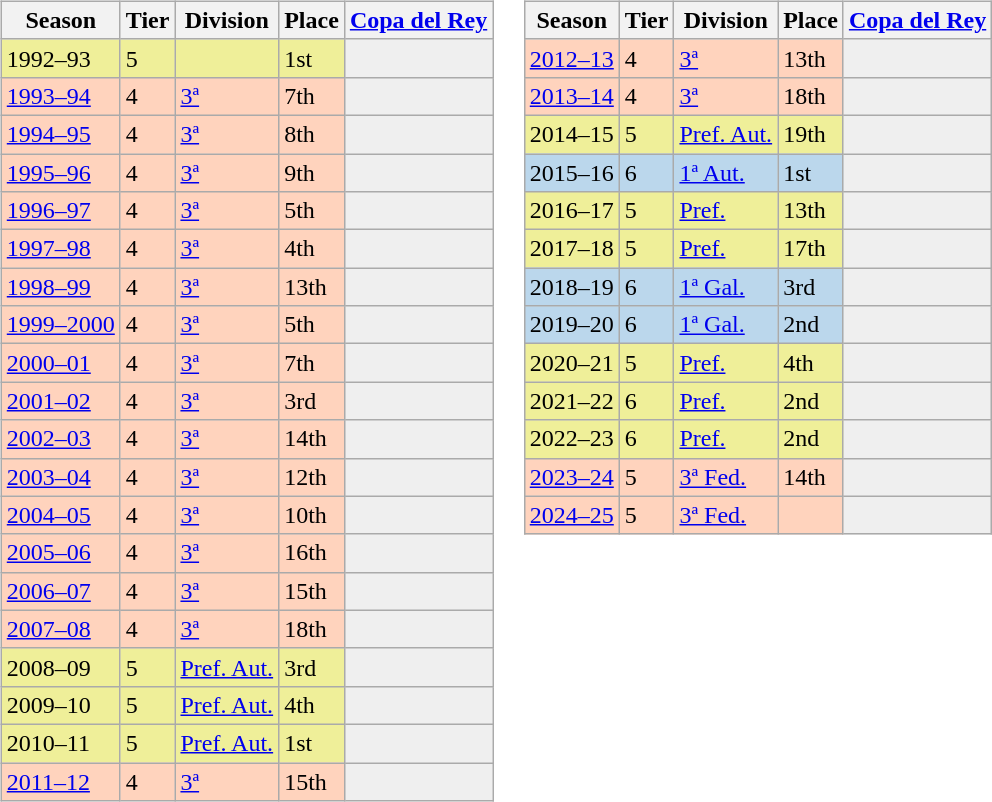<table>
<tr>
<td valign="top" width=0%><br><table class="wikitable">
<tr style="background:#f0f6fa;">
<th>Season</th>
<th>Tier</th>
<th>Division</th>
<th>Place</th>
<th><a href='#'>Copa del Rey</a></th>
</tr>
<tr>
<td style="background:#EFEF99;">1992–93</td>
<td style="background:#EFEF99;">5</td>
<td style="background:#EFEF99;"></td>
<td style="background:#EFEF99;">1st</td>
<th style="background:#efefef;"></th>
</tr>
<tr>
<td style="background:#FFD3BD;"><a href='#'>1993–94</a></td>
<td style="background:#FFD3BD;">4</td>
<td style="background:#FFD3BD;"><a href='#'>3ª</a></td>
<td style="background:#FFD3BD;">7th</td>
<th style="background:#efefef;"></th>
</tr>
<tr>
<td style="background:#FFD3BD;"><a href='#'>1994–95</a></td>
<td style="background:#FFD3BD;">4</td>
<td style="background:#FFD3BD;"><a href='#'>3ª</a></td>
<td style="background:#FFD3BD;">8th</td>
<th style="background:#efefef;"></th>
</tr>
<tr>
<td style="background:#FFD3BD;"><a href='#'>1995–96</a></td>
<td style="background:#FFD3BD;">4</td>
<td style="background:#FFD3BD;"><a href='#'>3ª</a></td>
<td style="background:#FFD3BD;">9th</td>
<th style="background:#efefef;"></th>
</tr>
<tr>
<td style="background:#FFD3BD;"><a href='#'>1996–97</a></td>
<td style="background:#FFD3BD;">4</td>
<td style="background:#FFD3BD;"><a href='#'>3ª</a></td>
<td style="background:#FFD3BD;">5th</td>
<th style="background:#efefef;"></th>
</tr>
<tr>
<td style="background:#FFD3BD;"><a href='#'>1997–98</a></td>
<td style="background:#FFD3BD;">4</td>
<td style="background:#FFD3BD;"><a href='#'>3ª</a></td>
<td style="background:#FFD3BD;">4th</td>
<th style="background:#efefef;"></th>
</tr>
<tr>
<td style="background:#FFD3BD;"><a href='#'>1998–99</a></td>
<td style="background:#FFD3BD;">4</td>
<td style="background:#FFD3BD;"><a href='#'>3ª</a></td>
<td style="background:#FFD3BD;">13th</td>
<th style="background:#efefef;"></th>
</tr>
<tr>
<td style="background:#FFD3BD;"><a href='#'>1999–2000</a></td>
<td style="background:#FFD3BD;">4</td>
<td style="background:#FFD3BD;"><a href='#'>3ª</a></td>
<td style="background:#FFD3BD;">5th</td>
<th style="background:#efefef;"></th>
</tr>
<tr>
<td style="background:#FFD3BD;"><a href='#'>2000–01</a></td>
<td style="background:#FFD3BD;">4</td>
<td style="background:#FFD3BD;"><a href='#'>3ª</a></td>
<td style="background:#FFD3BD;">7th</td>
<th style="background:#efefef;"></th>
</tr>
<tr>
<td style="background:#FFD3BD;"><a href='#'>2001–02</a></td>
<td style="background:#FFD3BD;">4</td>
<td style="background:#FFD3BD;"><a href='#'>3ª</a></td>
<td style="background:#FFD3BD;">3rd</td>
<th style="background:#efefef;"></th>
</tr>
<tr>
<td style="background:#FFD3BD;"><a href='#'>2002–03</a></td>
<td style="background:#FFD3BD;">4</td>
<td style="background:#FFD3BD;"><a href='#'>3ª</a></td>
<td style="background:#FFD3BD;">14th</td>
<th style="background:#efefef;"></th>
</tr>
<tr>
<td style="background:#FFD3BD;"><a href='#'>2003–04</a></td>
<td style="background:#FFD3BD;">4</td>
<td style="background:#FFD3BD;"><a href='#'>3ª</a></td>
<td style="background:#FFD3BD;">12th</td>
<th style="background:#efefef;"></th>
</tr>
<tr>
<td style="background:#FFD3BD;"><a href='#'>2004–05</a></td>
<td style="background:#FFD3BD;">4</td>
<td style="background:#FFD3BD;"><a href='#'>3ª</a></td>
<td style="background:#FFD3BD;">10th</td>
<th style="background:#efefef;"></th>
</tr>
<tr>
<td style="background:#FFD3BD;"><a href='#'>2005–06</a></td>
<td style="background:#FFD3BD;">4</td>
<td style="background:#FFD3BD;"><a href='#'>3ª</a></td>
<td style="background:#FFD3BD;">16th</td>
<th style="background:#efefef;"></th>
</tr>
<tr>
<td style="background:#FFD3BD;"><a href='#'>2006–07</a></td>
<td style="background:#FFD3BD;">4</td>
<td style="background:#FFD3BD;"><a href='#'>3ª</a></td>
<td style="background:#FFD3BD;">15th</td>
<th style="background:#efefef;"></th>
</tr>
<tr>
<td style="background:#FFD3BD;"><a href='#'>2007–08</a></td>
<td style="background:#FFD3BD;">4</td>
<td style="background:#FFD3BD;"><a href='#'>3ª</a></td>
<td style="background:#FFD3BD;">18th</td>
<th style="background:#efefef;"></th>
</tr>
<tr>
<td style="background:#EFEF99;">2008–09</td>
<td style="background:#EFEF99;">5</td>
<td style="background:#EFEF99;"><a href='#'>Pref. Aut.</a></td>
<td style="background:#EFEF99;">3rd</td>
<td style="background:#efefef;"></td>
</tr>
<tr>
<td style="background:#EFEF99;">2009–10</td>
<td style="background:#EFEF99;">5</td>
<td style="background:#EFEF99;"><a href='#'>Pref. Aut.</a></td>
<td style="background:#EFEF99;">4th</td>
<td style="background:#efefef;"></td>
</tr>
<tr>
<td style="background:#EFEF99;">2010–11</td>
<td style="background:#EFEF99;">5</td>
<td style="background:#EFEF99;"><a href='#'>Pref. Aut.</a></td>
<td style="background:#EFEF99;">1st</td>
<td style="background:#efefef;"></td>
</tr>
<tr>
<td style="background:#FFD3BD;"><a href='#'>2011–12</a></td>
<td style="background:#FFD3BD;">4</td>
<td style="background:#FFD3BD;"><a href='#'>3ª</a></td>
<td style="background:#FFD3BD;">15th</td>
<th style="background:#efefef;"></th>
</tr>
</table>
</td>
<td valign="top" width=0%><br><table class="wikitable">
<tr style="background:#f0f6fa;">
<th>Season</th>
<th>Tier</th>
<th>Division</th>
<th>Place</th>
<th><a href='#'>Copa del Rey</a></th>
</tr>
<tr>
<td style="background:#FFD3BD;"><a href='#'>2012–13</a></td>
<td style="background:#FFD3BD;">4</td>
<td style="background:#FFD3BD;"><a href='#'>3ª</a></td>
<td style="background:#FFD3BD;">13th</td>
<th style="background:#efefef;"></th>
</tr>
<tr>
<td style="background:#FFD3BD;"><a href='#'>2013–14</a></td>
<td style="background:#FFD3BD;">4</td>
<td style="background:#FFD3BD;"><a href='#'>3ª</a></td>
<td style="background:#FFD3BD;">18th</td>
<th style="background:#efefef;"></th>
</tr>
<tr>
<td style="background:#EFEF99;">2014–15</td>
<td style="background:#EFEF99;">5</td>
<td style="background:#EFEF99;"><a href='#'>Pref. Aut.</a></td>
<td style="background:#EFEF99;">19th</td>
<td style="background:#efefef;"></td>
</tr>
<tr>
<td style="background:#BBD7EC;">2015–16</td>
<td style="background:#BBD7EC;">6</td>
<td style="background:#BBD7EC;"><a href='#'>1ª Aut.</a></td>
<td style="background:#BBD7EC;">1st</td>
<th style="background:#efefef;"></th>
</tr>
<tr>
<td style="background:#EFEF99;">2016–17</td>
<td style="background:#EFEF99;">5</td>
<td style="background:#EFEF99;"><a href='#'>Pref.</a></td>
<td style="background:#EFEF99;">13th</td>
<td style="background:#efefef;"></td>
</tr>
<tr>
<td style="background:#EFEF99;">2017–18</td>
<td style="background:#EFEF99;">5</td>
<td style="background:#EFEF99;"><a href='#'>Pref.</a></td>
<td style="background:#EFEF99;">17th</td>
<td style="background:#efefef;"></td>
</tr>
<tr>
<td style="background:#BBD7EC;">2018–19</td>
<td style="background:#BBD7EC;">6</td>
<td style="background:#BBD7EC;"><a href='#'>1ª Gal.</a></td>
<td style="background:#BBD7EC;">3rd</td>
<th style="background:#efefef;"></th>
</tr>
<tr>
<td style="background:#BBD7EC;">2019–20</td>
<td style="background:#BBD7EC;">6</td>
<td style="background:#BBD7EC;"><a href='#'>1ª Gal.</a></td>
<td style="background:#BBD7EC;">2nd</td>
<th style="background:#efefef;"></th>
</tr>
<tr>
<td style="background:#EFEF99;">2020–21</td>
<td style="background:#EFEF99;">5</td>
<td style="background:#EFEF99;"><a href='#'>Pref.</a></td>
<td style="background:#EFEF99;">4th</td>
<td style="background:#efefef;"></td>
</tr>
<tr>
<td style="background:#EFEF99;">2021–22</td>
<td style="background:#EFEF99;">6</td>
<td style="background:#EFEF99;"><a href='#'>Pref.</a></td>
<td style="background:#EFEF99;">2nd</td>
<td style="background:#efefef;"></td>
</tr>
<tr>
<td style="background:#EFEF99;">2022–23</td>
<td style="background:#EFEF99;">6</td>
<td style="background:#EFEF99;"><a href='#'>Pref.</a></td>
<td style="background:#EFEF99;">2nd</td>
<td style="background:#efefef;"></td>
</tr>
<tr>
<td style="background:#FFD3BD;"><a href='#'>2023–24</a></td>
<td style="background:#FFD3BD;">5</td>
<td style="background:#FFD3BD;"><a href='#'>3ª Fed.</a></td>
<td style="background:#FFD3BD;">14th</td>
<th style="background:#efefef;"></th>
</tr>
<tr>
<td style="background:#FFD3BD;"><a href='#'>2024–25</a></td>
<td style="background:#FFD3BD;">5</td>
<td style="background:#FFD3BD;"><a href='#'>3ª Fed.</a></td>
<td style="background:#FFD3BD;"></td>
<th style="background:#efefef;"></th>
</tr>
</table>
</td>
</tr>
</table>
